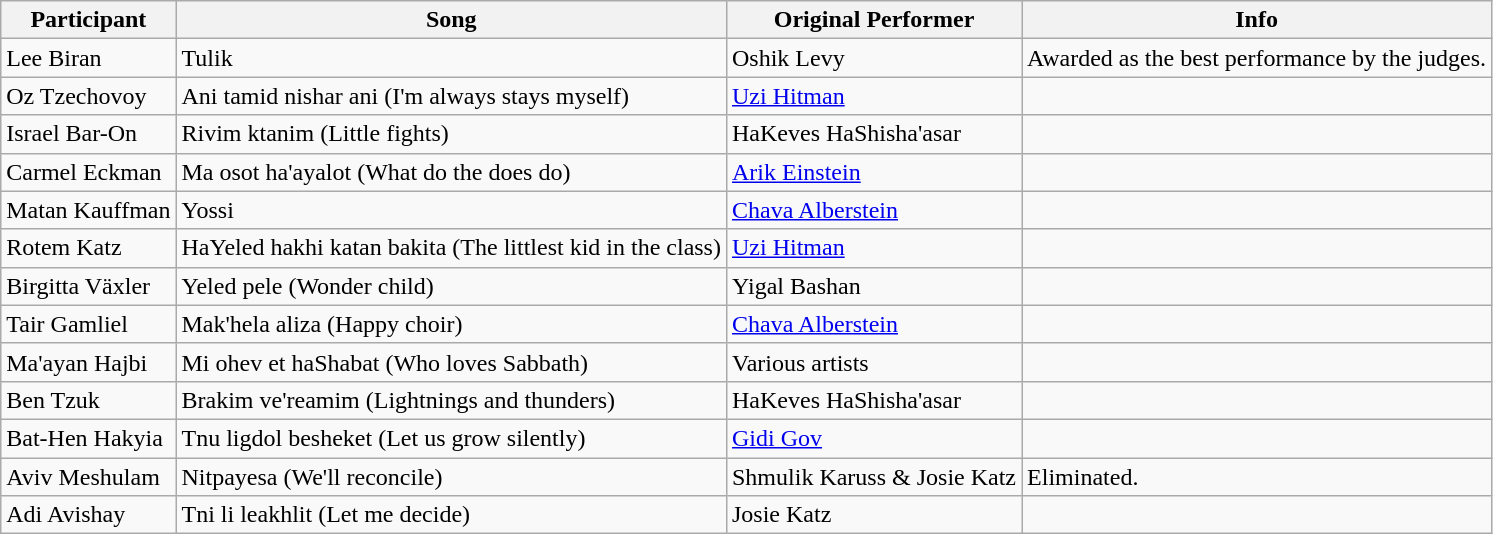<table class="wikitable">
<tr>
<th>Participant</th>
<th>Song</th>
<th>Original Performer</th>
<th>Info</th>
</tr>
<tr>
<td>Lee Biran</td>
<td>Tulik</td>
<td>Oshik Levy</td>
<td>Awarded as the best performance by the judges.</td>
</tr>
<tr>
<td>Oz Tzechovoy</td>
<td>Ani tamid nishar ani (I'm always stays myself)</td>
<td><a href='#'>Uzi Hitman</a></td>
<td></td>
</tr>
<tr>
<td>Israel Bar-On</td>
<td>Rivim ktanim (Little fights)</td>
<td>HaKeves HaShisha'asar</td>
<td></td>
</tr>
<tr>
<td>Carmel Eckman</td>
<td>Ma osot ha'ayalot (What do the does do)</td>
<td><a href='#'>Arik Einstein</a></td>
<td></td>
</tr>
<tr>
<td>Matan Kauffman</td>
<td>Yossi</td>
<td><a href='#'>Chava Alberstein</a></td>
<td></td>
</tr>
<tr>
<td>Rotem Katz</td>
<td>HaYeled hakhi katan bakita (The littlest kid in the class)</td>
<td><a href='#'>Uzi Hitman</a></td>
<td></td>
</tr>
<tr>
<td>Birgitta Växler</td>
<td>Yeled pele (Wonder child)</td>
<td>Yigal Bashan</td>
<td></td>
</tr>
<tr>
<td>Tair Gamliel</td>
<td>Mak'hela aliza (Happy choir)</td>
<td><a href='#'>Chava Alberstein</a></td>
<td></td>
</tr>
<tr>
<td>Ma'ayan Hajbi</td>
<td>Mi ohev et haShabat (Who loves Sabbath)</td>
<td>Various artists</td>
<td></td>
</tr>
<tr>
<td>Ben Tzuk</td>
<td>Brakim ve'reamim (Lightnings and thunders)</td>
<td>HaKeves HaShisha'asar</td>
<td></td>
</tr>
<tr>
<td>Bat-Hen Hakyia</td>
<td>Tnu ligdol besheket (Let us grow silently)</td>
<td><a href='#'>Gidi Gov</a></td>
<td></td>
</tr>
<tr>
<td>Aviv Meshulam</td>
<td>Nitpayesa (We'll reconcile)</td>
<td>Shmulik Karuss & Josie Katz</td>
<td>Eliminated.</td>
</tr>
<tr>
<td>Adi Avishay</td>
<td>Tni li leakhlit (Let me decide)</td>
<td>Josie Katz</td>
<td></td>
</tr>
</table>
